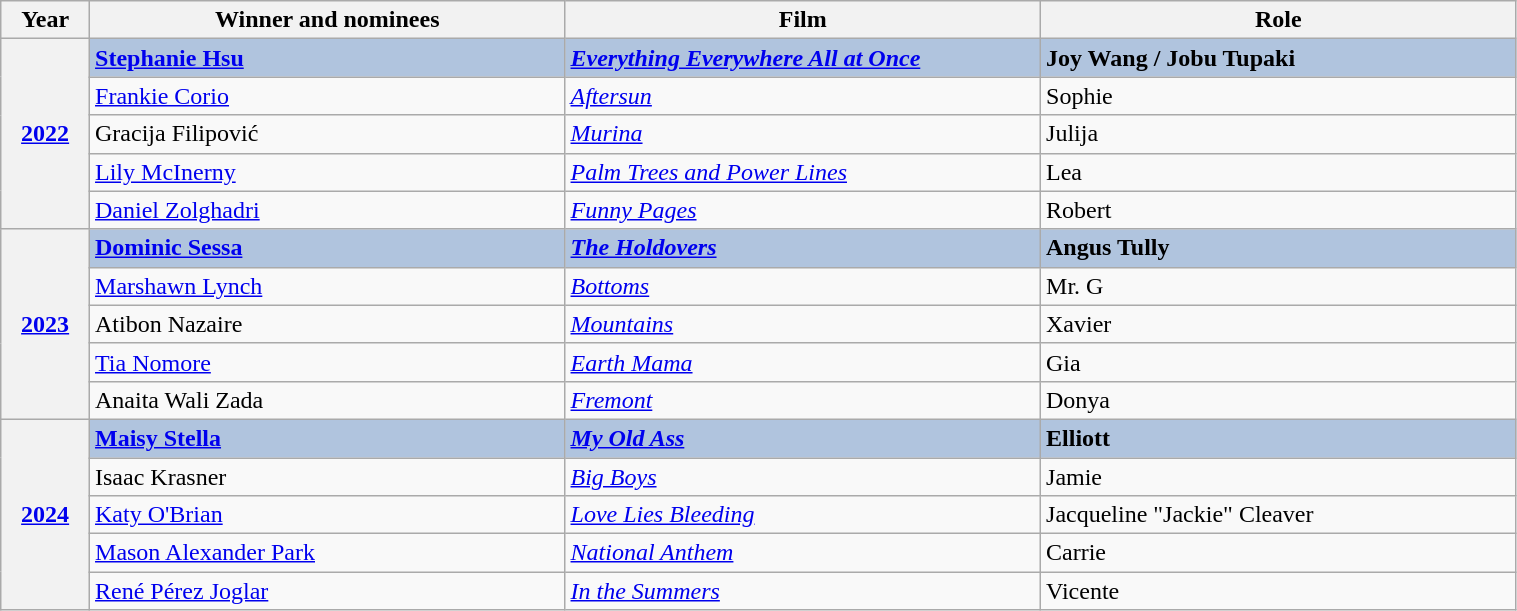<table class="wikitable" width="80%" cellpadding="5">
<tr>
<th width="50">Year</th>
<th width="300">Winner and nominees</th>
<th width="300">Film</th>
<th width="300">Role</th>
</tr>
<tr>
<th rowspan="5" style="text-align:center;"><a href='#'>2022</a><br></th>
<td style="background:#B0C4DE;"><strong><a href='#'>Stephanie Hsu</a></strong></td>
<td style="background:#B0C4DE;"><strong><em><a href='#'>Everything Everywhere All at Once</a></em></strong></td>
<td style="background:#B0C4DE;"><strong>Joy Wang / Jobu Tupaki</strong></td>
</tr>
<tr>
<td><a href='#'>Frankie Corio</a></td>
<td><em><a href='#'>Aftersun</a></em></td>
<td>Sophie</td>
</tr>
<tr>
<td>Gracija Filipović</td>
<td><em><a href='#'>Murina</a></em></td>
<td>Julija</td>
</tr>
<tr>
<td><a href='#'>Lily McInerny</a></td>
<td><em><a href='#'>Palm Trees and Power Lines</a></em></td>
<td>Lea</td>
</tr>
<tr>
<td><a href='#'>Daniel Zolghadri</a></td>
<td><em><a href='#'>Funny Pages</a></em></td>
<td>Robert</td>
</tr>
<tr>
<th rowspan="5"><a href='#'>2023</a><br></th>
<td style="background:#B0C4DE;"><strong><a href='#'>Dominic Sessa</a></strong></td>
<td style="background:#B0C4DE;"><strong><em><a href='#'>The Holdovers</a></em></strong></td>
<td style="background:#B0C4DE;"><strong>Angus Tully</strong></td>
</tr>
<tr>
<td><a href='#'>Marshawn Lynch</a></td>
<td><em><a href='#'>Bottoms</a></em></td>
<td>Mr. G</td>
</tr>
<tr>
<td>Atibon Nazaire</td>
<td><em><a href='#'>Mountains</a></em></td>
<td>Xavier</td>
</tr>
<tr>
<td><a href='#'>Tia Nomore</a></td>
<td><em><a href='#'>Earth Mama</a></em></td>
<td>Gia</td>
</tr>
<tr>
<td>Anaita Wali Zada</td>
<td><em><a href='#'>Fremont</a></em></td>
<td>Donya</td>
</tr>
<tr>
<th rowspan="5"><a href='#'>2024</a><br></th>
<td style="background:#B0C4DE;"><strong><a href='#'>Maisy Stella</a></strong></td>
<td style="background:#B0C4DE;"><strong><em><a href='#'>My Old Ass</a></em></strong></td>
<td style="background:#B0C4DE;"><strong>Elliott</strong></td>
</tr>
<tr>
<td>Isaac Krasner</td>
<td><a href='#'><em>Big Boys</em></a></td>
<td>Jamie</td>
</tr>
<tr>
<td><a href='#'>Katy O'Brian</a></td>
<td><a href='#'><em>Love Lies Bleeding</em></a></td>
<td>Jacqueline "Jackie" Cleaver</td>
</tr>
<tr>
<td><a href='#'>Mason Alexander Park</a></td>
<td><a href='#'><em>National Anthem</em></a></td>
<td>Carrie</td>
</tr>
<tr>
<td><a href='#'>René Pérez Joglar</a></td>
<td><em><a href='#'>In the Summers</a></em></td>
<td>Vicente</td>
</tr>
</table>
